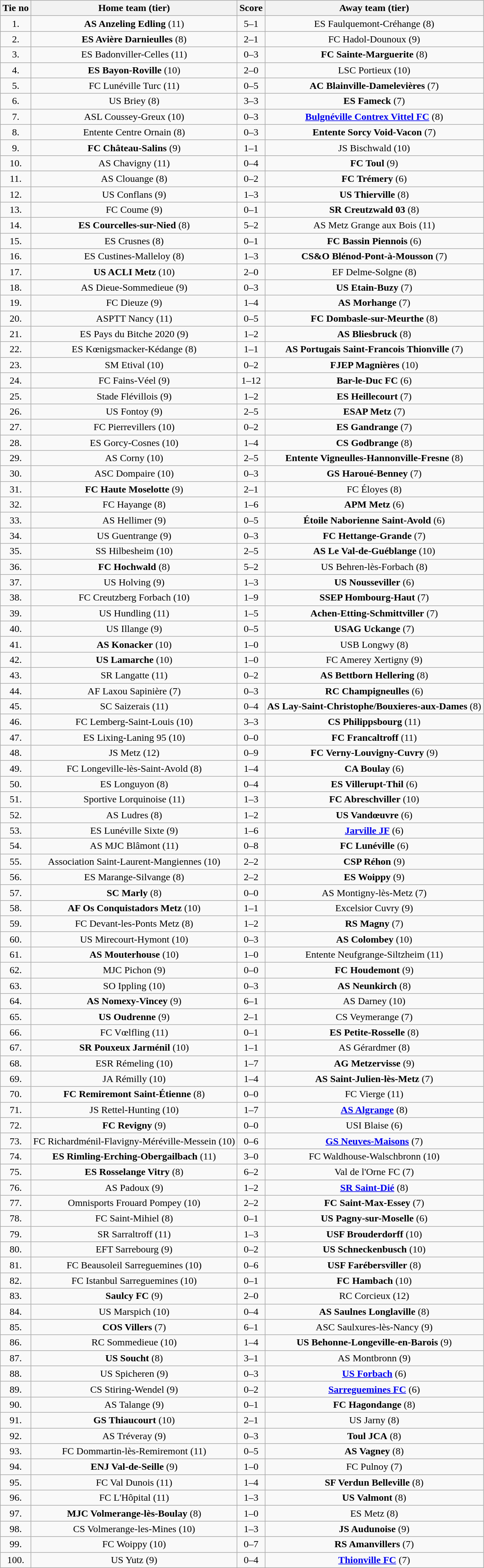<table class="wikitable" style="text-align: center">
<tr>
<th>Tie no</th>
<th>Home team (tier)</th>
<th>Score</th>
<th>Away team (tier)</th>
</tr>
<tr>
<td>1.</td>
<td><strong>AS Anzeling Edling</strong> (11)</td>
<td>5–1</td>
<td>ES Faulquemont-Créhange (8)</td>
</tr>
<tr>
<td>2.</td>
<td><strong>ES Avière Darnieulles</strong> (8)</td>
<td>2–1</td>
<td>FC Hadol-Dounoux (9)</td>
</tr>
<tr>
<td>3.</td>
<td>ES Badonviller-Celles (11)</td>
<td>0–3</td>
<td><strong>FC Sainte-Marguerite</strong> (8)</td>
</tr>
<tr>
<td>4.</td>
<td><strong>ES Bayon-Roville</strong> (10)</td>
<td>2–0</td>
<td>LSC Portieux (10)</td>
</tr>
<tr>
<td>5.</td>
<td>FC Lunéville Turc (11)</td>
<td>0–5</td>
<td><strong>AC Blainville-Damelevières</strong> (7)</td>
</tr>
<tr>
<td>6.</td>
<td>US Briey (8)</td>
<td>3–3 </td>
<td><strong>ES Fameck</strong> (7)</td>
</tr>
<tr>
<td>7.</td>
<td>ASL Coussey-Greux (10)</td>
<td>0–3</td>
<td><strong><a href='#'>Bulgnéville Contrex Vittel FC</a></strong> (8)</td>
</tr>
<tr>
<td>8.</td>
<td>Entente Centre Ornain (8)</td>
<td>0–3</td>
<td><strong>Entente Sorcy Void-Vacon</strong> (7)</td>
</tr>
<tr>
<td>9.</td>
<td><strong>FC Château-Salins</strong> (9)</td>
<td>1–1 </td>
<td>JS Bischwald (10)</td>
</tr>
<tr>
<td>10.</td>
<td>AS Chavigny (11)</td>
<td>0–4</td>
<td><strong>FC Toul</strong> (9)</td>
</tr>
<tr>
<td>11.</td>
<td>AS Clouange (8)</td>
<td>0–2</td>
<td><strong>FC Trémery</strong> (6)</td>
</tr>
<tr>
<td>12.</td>
<td>US Conflans (9)</td>
<td>1–3</td>
<td><strong>US Thierville</strong> (8)</td>
</tr>
<tr>
<td>13.</td>
<td>FC Coume (9)</td>
<td>0–1</td>
<td><strong>SR Creutzwald 03</strong> (8)</td>
</tr>
<tr>
<td>14.</td>
<td><strong>ES Courcelles-sur-Nied</strong> (8)</td>
<td>5–2</td>
<td>AS Metz Grange aux Bois (11)</td>
</tr>
<tr>
<td>15.</td>
<td>ES Crusnes (8)</td>
<td>0–1</td>
<td><strong>FC Bassin Piennois</strong> (6)</td>
</tr>
<tr>
<td>16.</td>
<td>ES Custines-Malleloy (8)</td>
<td>1–3</td>
<td><strong>CS&O Blénod-Pont-à-Mousson</strong> (7)</td>
</tr>
<tr>
<td>17.</td>
<td><strong>US ACLI Metz</strong> (10)</td>
<td>2–0</td>
<td>EF Delme-Solgne (8)</td>
</tr>
<tr>
<td>18.</td>
<td>AS Dieue-Sommedieue (9)</td>
<td>0–3</td>
<td><strong>US Etain-Buzy</strong> (7)</td>
</tr>
<tr>
<td>19.</td>
<td>FC Dieuze (9)</td>
<td>1–4</td>
<td><strong>AS Morhange</strong> (7)</td>
</tr>
<tr>
<td>20.</td>
<td>ASPTT Nancy (11)</td>
<td>0–5</td>
<td><strong>FC Dombasle-sur-Meurthe</strong> (8)</td>
</tr>
<tr>
<td>21.</td>
<td>ES Pays du Bitche 2020 (9)</td>
<td>1–2</td>
<td><strong>AS Bliesbruck</strong> (8)</td>
</tr>
<tr>
<td>22.</td>
<td>ES Kœnigsmacker-Kédange (8)</td>
<td>1–1 </td>
<td><strong>AS Portugais Saint-Francois Thionville</strong> (7)</td>
</tr>
<tr>
<td>23.</td>
<td>SM Etival (10)</td>
<td>0–2</td>
<td><strong>FJEP Magnières</strong> (10)</td>
</tr>
<tr>
<td>24.</td>
<td>FC Fains-Véel (9)</td>
<td>1–12</td>
<td><strong>Bar-le-Duc FC</strong> (6)</td>
</tr>
<tr>
<td>25.</td>
<td>Stade Flévillois (9)</td>
<td>1–2</td>
<td><strong>ES Heillecourt</strong> (7)</td>
</tr>
<tr>
<td>26.</td>
<td>US Fontoy (9)</td>
<td>2–5</td>
<td><strong>ESAP Metz</strong> (7)</td>
</tr>
<tr>
<td>27.</td>
<td>FC Pierrevillers (10)</td>
<td>0–2</td>
<td><strong>ES Gandrange</strong> (7)</td>
</tr>
<tr>
<td>28.</td>
<td>ES Gorcy-Cosnes (10)</td>
<td>1–4</td>
<td><strong>CS Godbrange</strong> (8)</td>
</tr>
<tr>
<td>29.</td>
<td>AS Corny (10)</td>
<td>2–5</td>
<td><strong>Entente Vigneulles-Hannonville-Fresne</strong> (8)</td>
</tr>
<tr>
<td>30.</td>
<td>ASC Dompaire (10)</td>
<td>0–3</td>
<td><strong>GS Haroué-Benney</strong> (7)</td>
</tr>
<tr>
<td>31.</td>
<td><strong>FC Haute Moselotte</strong> (9)</td>
<td>2–1</td>
<td>FC Éloyes (8)</td>
</tr>
<tr>
<td>32.</td>
<td>FC Hayange (8)</td>
<td>1–6</td>
<td><strong>APM Metz</strong> (6)</td>
</tr>
<tr>
<td>33.</td>
<td>AS Hellimer (9)</td>
<td>0–5</td>
<td><strong>Étoile Naborienne Saint-Avold</strong> (6)</td>
</tr>
<tr>
<td>34.</td>
<td>US Guentrange (9)</td>
<td>0–3</td>
<td><strong>FC Hettange-Grande</strong> (7)</td>
</tr>
<tr>
<td>35.</td>
<td>SS Hilbesheim (10)</td>
<td>2–5</td>
<td><strong>AS Le Val-de-Guéblange</strong> (10)</td>
</tr>
<tr>
<td>36.</td>
<td><strong>FC Hochwald</strong> (8)</td>
<td>5–2</td>
<td>US Behren-lès-Forbach (8)</td>
</tr>
<tr>
<td>37.</td>
<td>US Holving (9)</td>
<td>1–3</td>
<td><strong>US Nousseviller</strong> (6)</td>
</tr>
<tr>
<td>38.</td>
<td>FC Creutzberg Forbach (10)</td>
<td>1–9</td>
<td><strong>SSEP Hombourg-Haut</strong> (7)</td>
</tr>
<tr>
<td>39.</td>
<td>US Hundling (11)</td>
<td>1–5</td>
<td><strong>Achen-Etting-Schmittviller</strong> (7)</td>
</tr>
<tr>
<td>40.</td>
<td>US Illange (9)</td>
<td>0–5</td>
<td><strong>USAG Uckange</strong> (7)</td>
</tr>
<tr>
<td>41.</td>
<td><strong>AS Konacker</strong> (10)</td>
<td>1–0</td>
<td>USB Longwy (8)</td>
</tr>
<tr>
<td>42.</td>
<td><strong>US Lamarche</strong> (10)</td>
<td>1–0</td>
<td>FC Amerey Xertigny (9)</td>
</tr>
<tr>
<td>43.</td>
<td>SR Langatte (11)</td>
<td>0–2</td>
<td><strong>AS Bettborn Hellering</strong> (8)</td>
</tr>
<tr>
<td>44.</td>
<td>AF Laxou Sapinière (7)</td>
<td>0–3</td>
<td><strong>RC Champigneulles</strong> (6)</td>
</tr>
<tr>
<td>45.</td>
<td>SC Saizerais (11)</td>
<td>0–4</td>
<td><strong>AS Lay-Saint-Christophe/Bouxieres-aux-Dames</strong> (8)</td>
</tr>
<tr>
<td>46.</td>
<td>FC Lemberg-Saint-Louis (10)</td>
<td>3–3 </td>
<td><strong>CS Philippsbourg</strong> (11)</td>
</tr>
<tr>
<td>47.</td>
<td>ES Lixing-Laning 95 (10)</td>
<td>0–0 </td>
<td><strong>FC Francaltroff</strong> (11)</td>
</tr>
<tr>
<td>48.</td>
<td>JS Metz (12)</td>
<td>0–9</td>
<td><strong>FC Verny-Louvigny-Cuvry</strong> (9)</td>
</tr>
<tr>
<td>49.</td>
<td>FC Longeville-lès-Saint-Avold (8)</td>
<td>1–4</td>
<td><strong>CA Boulay</strong> (6)</td>
</tr>
<tr>
<td>50.</td>
<td>ES Longuyon (8)</td>
<td>0–4</td>
<td><strong>ES Villerupt-Thil</strong> (6)</td>
</tr>
<tr>
<td>51.</td>
<td>Sportive Lorquinoise (11)</td>
<td>1–3</td>
<td><strong>FC Abreschviller</strong> (10)</td>
</tr>
<tr>
<td>52.</td>
<td>AS Ludres (8)</td>
<td>1–2</td>
<td><strong>US Vandœuvre</strong> (6)</td>
</tr>
<tr>
<td>53.</td>
<td>ES Lunéville Sixte (9)</td>
<td>1–6</td>
<td><strong><a href='#'>Jarville JF</a></strong> (6)</td>
</tr>
<tr>
<td>54.</td>
<td>AS MJC Blâmont (11)</td>
<td>0–8</td>
<td><strong>FC Lunéville</strong> (6)</td>
</tr>
<tr>
<td>55.</td>
<td>Association Saint-Laurent-Mangiennes (10)</td>
<td>2–2 </td>
<td><strong>CSP Réhon</strong> (9)</td>
</tr>
<tr>
<td>56.</td>
<td>ES Marange-Silvange (8)</td>
<td>2–2 </td>
<td><strong>ES Woippy</strong> (9)</td>
</tr>
<tr>
<td>57.</td>
<td><strong>SC Marly</strong> (8)</td>
<td>0–0 </td>
<td>AS Montigny-lès-Metz (7)</td>
</tr>
<tr>
<td>58.</td>
<td><strong>AF Os Conquistadors Metz</strong> (10)</td>
<td>1–1 </td>
<td>Excelsior Cuvry (9)</td>
</tr>
<tr>
<td>59.</td>
<td>FC Devant-les-Ponts Metz (8)</td>
<td>1–2</td>
<td><strong>RS Magny</strong> (7)</td>
</tr>
<tr>
<td>60.</td>
<td>US Mirecourt-Hymont (10)</td>
<td>0–3</td>
<td><strong>AS Colombey</strong> (10)</td>
</tr>
<tr>
<td>61.</td>
<td><strong>AS Mouterhouse</strong> (10)</td>
<td>1–0</td>
<td>Entente Neufgrange-Siltzheim (11)</td>
</tr>
<tr>
<td>62.</td>
<td>MJC Pichon (9)</td>
<td>0–0 </td>
<td><strong>FC Houdemont</strong> (9)</td>
</tr>
<tr>
<td>63.</td>
<td>SO Ippling (10)</td>
<td>0–3</td>
<td><strong>AS Neunkirch</strong> (8)</td>
</tr>
<tr>
<td>64.</td>
<td><strong>AS Nomexy-Vincey</strong> (9)</td>
<td>6–1</td>
<td>AS Darney (10)</td>
</tr>
<tr>
<td>65.</td>
<td><strong>US Oudrenne</strong> (9)</td>
<td>2–1</td>
<td>CS Veymerange (7)</td>
</tr>
<tr>
<td>66.</td>
<td>FC Vœlfling (11)</td>
<td>0–1</td>
<td><strong>ES Petite-Rosselle</strong> (8)</td>
</tr>
<tr>
<td>67.</td>
<td><strong>SR Pouxeux Jarménil</strong> (10)</td>
<td>1–1 </td>
<td>AS Gérardmer (8)</td>
</tr>
<tr>
<td>68.</td>
<td>ESR Rémeling (10)</td>
<td>1–7</td>
<td><strong>AG Metzervisse</strong> (9)</td>
</tr>
<tr>
<td>69.</td>
<td>JA Rémilly (10)</td>
<td>1–4</td>
<td><strong>AS Saint-Julien-lès-Metz</strong> (7)</td>
</tr>
<tr>
<td>70.</td>
<td><strong>FC Remiremont Saint-Étienne</strong> (8)</td>
<td>0–0 </td>
<td>FC Vierge (11)</td>
</tr>
<tr>
<td>71.</td>
<td>JS Rettel-Hunting (10)</td>
<td>1–7</td>
<td><strong><a href='#'>AS Algrange</a></strong> (8)</td>
</tr>
<tr>
<td>72.</td>
<td><strong>FC Revigny</strong> (9)</td>
<td>0–0 </td>
<td>USI Blaise (6)</td>
</tr>
<tr>
<td>73.</td>
<td>FC Richardménil-Flavigny-Méréville-Messein (10)</td>
<td>0–6</td>
<td><strong><a href='#'>GS Neuves-Maisons</a></strong> (7)</td>
</tr>
<tr>
<td>74.</td>
<td><strong>ES Rimling-Erching-Obergailbach</strong> (11)</td>
<td>3–0</td>
<td>FC Waldhouse-Walschbronn (10)</td>
</tr>
<tr>
<td>75.</td>
<td><strong>ES Rosselange Vitry</strong> (8)</td>
<td>6–2</td>
<td>Val de l'Orne FC (7)</td>
</tr>
<tr>
<td>76.</td>
<td>AS Padoux (9)</td>
<td>1–2</td>
<td><strong><a href='#'>SR Saint-Dié</a></strong> (8)</td>
</tr>
<tr>
<td>77.</td>
<td>Omnisports Frouard Pompey (10)</td>
<td>2–2 </td>
<td><strong>FC Saint-Max-Essey</strong> (7)</td>
</tr>
<tr>
<td>78.</td>
<td>FC Saint-Mihiel (8)</td>
<td>0–1</td>
<td><strong>US Pagny-sur-Moselle</strong> (6)</td>
</tr>
<tr>
<td>79.</td>
<td>SR Sarraltroff (11)</td>
<td>1–3</td>
<td><strong>USF Brouderdorff</strong> (10)</td>
</tr>
<tr>
<td>80.</td>
<td>EFT Sarrebourg (9)</td>
<td>0–2</td>
<td><strong>US Schneckenbusch</strong> (10)</td>
</tr>
<tr>
<td>81.</td>
<td>FC Beausoleil Sarreguemines (10)</td>
<td>0–6</td>
<td><strong>USF Farébersviller</strong> (8)</td>
</tr>
<tr>
<td>82.</td>
<td>FC Istanbul Sarreguemines (10)</td>
<td>0–1</td>
<td><strong>FC Hambach</strong> (10)</td>
</tr>
<tr>
<td>83.</td>
<td><strong>Saulcy FC</strong> (9)</td>
<td>2–0</td>
<td>RC Corcieux (12)</td>
</tr>
<tr>
<td>84.</td>
<td>US Marspich (10)</td>
<td>0–4</td>
<td><strong>AS Saulnes Longlaville</strong> (8)</td>
</tr>
<tr>
<td>85.</td>
<td><strong>COS Villers</strong> (7)</td>
<td>6–1</td>
<td>ASC Saulxures-lès-Nancy (9)</td>
</tr>
<tr>
<td>86.</td>
<td>RC Sommedieue (10)</td>
<td>1–4</td>
<td><strong>US Behonne-Longeville-en-Barois</strong> (9)</td>
</tr>
<tr>
<td>87.</td>
<td><strong>US Soucht</strong> (8)</td>
<td>3–1</td>
<td>AS Montbronn (9)</td>
</tr>
<tr>
<td>88.</td>
<td>US Spicheren (9)</td>
<td>0–3</td>
<td><strong><a href='#'>US Forbach</a></strong> (6)</td>
</tr>
<tr>
<td>89.</td>
<td>CS Stiring-Wendel (9)</td>
<td>0–2</td>
<td><strong><a href='#'>Sarreguemines FC</a></strong> (6)</td>
</tr>
<tr>
<td>90.</td>
<td>AS Talange (9)</td>
<td>0–1</td>
<td><strong>FC Hagondange</strong> (8)</td>
</tr>
<tr>
<td>91.</td>
<td><strong>GS Thiaucourt</strong> (10)</td>
<td>2–1</td>
<td>US Jarny (8)</td>
</tr>
<tr>
<td>92.</td>
<td>AS Tréveray (9)</td>
<td>0–3</td>
<td><strong>Toul JCA</strong> (8)</td>
</tr>
<tr>
<td>93.</td>
<td>FC Dommartin-lès-Remiremont (11)</td>
<td>0–5</td>
<td><strong>AS Vagney</strong> (8)</td>
</tr>
<tr>
<td>94.</td>
<td><strong>ENJ Val-de-Seille</strong> (9)</td>
<td>1–0</td>
<td>FC Pulnoy (7)</td>
</tr>
<tr>
<td>95.</td>
<td>FC Val Dunois (11)</td>
<td>1–4</td>
<td><strong>SF Verdun Belleville</strong> (8)</td>
</tr>
<tr>
<td>96.</td>
<td>FC L'Hôpital (11)</td>
<td>1–3</td>
<td><strong>US Valmont</strong> (8)</td>
</tr>
<tr>
<td>97.</td>
<td><strong>MJC Volmerange-lès-Boulay</strong> (8)</td>
<td>1–0</td>
<td>ES Metz (8)</td>
</tr>
<tr>
<td>98.</td>
<td>CS Volmerange-les-Mines (10)</td>
<td>1–3</td>
<td><strong>JS Audunoise</strong> (9)</td>
</tr>
<tr>
<td>99.</td>
<td>FC Woippy (10)</td>
<td>0–7</td>
<td><strong>RS Amanvillers</strong> (7)</td>
</tr>
<tr>
<td>100.</td>
<td>US Yutz (9)</td>
<td>0–4</td>
<td><strong><a href='#'>Thionville FC</a></strong> (7)</td>
</tr>
</table>
